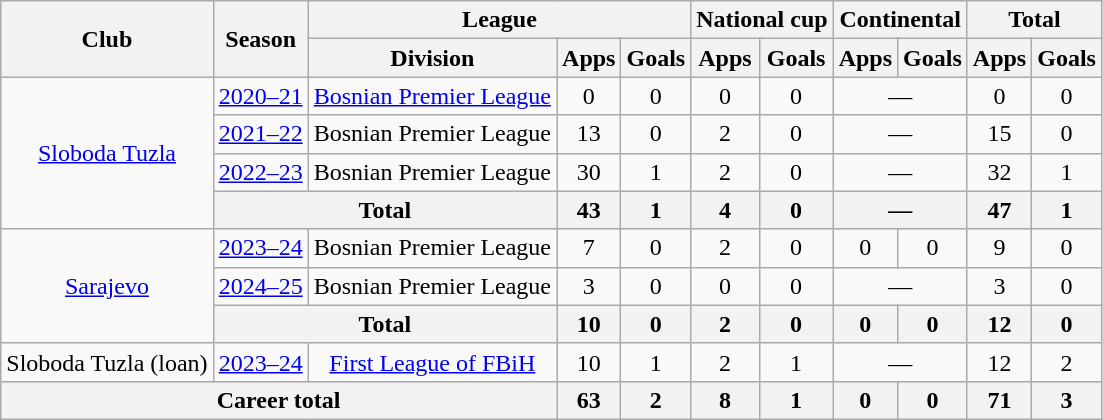<table class="wikitable" style="text-align:center">
<tr>
<th rowspan=2>Club</th>
<th rowspan=2>Season</th>
<th colspan=3>League</th>
<th colspan=2>National cup</th>
<th colspan=2>Continental</th>
<th colspan=2>Total</th>
</tr>
<tr>
<th>Division</th>
<th>Apps</th>
<th>Goals</th>
<th>Apps</th>
<th>Goals</th>
<th>Apps</th>
<th>Goals</th>
<th>Apps</th>
<th>Goals</th>
</tr>
<tr>
<td rowspan=4><a href='#'>Sloboda Tuzla</a></td>
<td><a href='#'>2020–21</a></td>
<td><a href='#'>Bosnian Premier League</a></td>
<td>0</td>
<td>0</td>
<td>0</td>
<td>0</td>
<td colspan=2>—</td>
<td>0</td>
<td>0</td>
</tr>
<tr>
<td><a href='#'>2021–22</a></td>
<td>Bosnian Premier League</td>
<td>13</td>
<td>0</td>
<td>2</td>
<td>0</td>
<td colspan=2>—</td>
<td>15</td>
<td>0</td>
</tr>
<tr>
<td><a href='#'>2022–23</a></td>
<td>Bosnian Premier League</td>
<td>30</td>
<td>1</td>
<td>2</td>
<td>0</td>
<td colspan=2>—</td>
<td>32</td>
<td>1</td>
</tr>
<tr>
<th colspan=2>Total</th>
<th>43</th>
<th>1</th>
<th>4</th>
<th>0</th>
<th colspan=2>—</th>
<th>47</th>
<th>1</th>
</tr>
<tr>
<td rowspan=3><a href='#'>Sarajevo</a></td>
<td><a href='#'>2023–24</a></td>
<td>Bosnian Premier League</td>
<td>7</td>
<td>0</td>
<td>2</td>
<td>0</td>
<td>0</td>
<td>0</td>
<td>9</td>
<td>0</td>
</tr>
<tr>
<td><a href='#'>2024–25</a></td>
<td>Bosnian Premier League</td>
<td>3</td>
<td>0</td>
<td>0</td>
<td>0</td>
<td colspan=2>—</td>
<td>3</td>
<td>0</td>
</tr>
<tr>
<th colspan=2>Total</th>
<th>10</th>
<th>0</th>
<th>2</th>
<th>0</th>
<th>0</th>
<th>0</th>
<th>12</th>
<th>0</th>
</tr>
<tr>
<td>Sloboda Tuzla (loan)</td>
<td><a href='#'>2023–24</a></td>
<td><a href='#'>First League of FBiH</a></td>
<td>10</td>
<td>1</td>
<td>2</td>
<td>1</td>
<td colspan=2>—</td>
<td>12</td>
<td>2</td>
</tr>
<tr>
<th colspan=3>Career total</th>
<th>63</th>
<th>2</th>
<th>8</th>
<th>1</th>
<th>0</th>
<th>0</th>
<th>71</th>
<th>3</th>
</tr>
</table>
